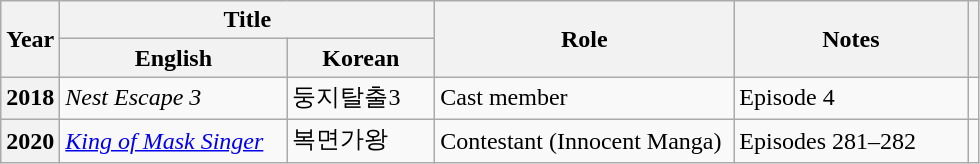<table class="wikitable sortable plainrowheaders">
<tr>
<th scope="col" rowspan="2">Year</th>
<th scope="col" colspan="2">Title</th>
<th scope="col" rowspan="2" style="width:12em;">Role</th>
<th scope="col" rowspan="2" style="width:9.3em;">Notes</th>
<th scope="col" rowspan="2" class="unsortable"></th>
</tr>
<tr>
<th scope="col" style="width:9em;">English</th>
<th scope="col" style="width:5.7em;">Korean</th>
</tr>
<tr>
<th scope="row">2018</th>
<td><em>Nest Escape 3</em></td>
<td>둥지탈출3</td>
<td>Cast member</td>
<td>Episode 4</td>
<td style="text-align:center"></td>
</tr>
<tr>
<th scope="row">2020</th>
<td><em><a href='#'>King of Mask Singer</a></em></td>
<td>복면가왕</td>
<td>Contestant (Innocent Manga)</td>
<td>Episodes 281–282</td>
<td style="text-align:center"></td>
</tr>
</table>
